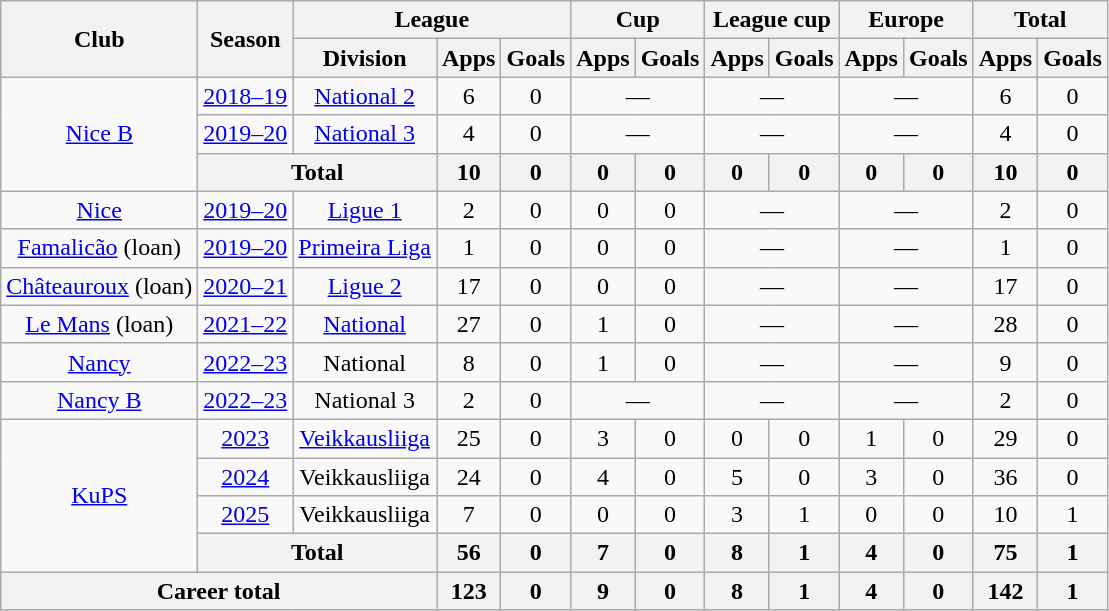<table class="wikitable" style="text-align:center">
<tr>
<th rowspan="2">Club</th>
<th rowspan="2">Season</th>
<th colspan="3">League</th>
<th colspan="2">Cup</th>
<th colspan="2">League cup</th>
<th colspan="2">Europe</th>
<th colspan="2">Total</th>
</tr>
<tr>
<th>Division</th>
<th>Apps</th>
<th>Goals</th>
<th>Apps</th>
<th>Goals</th>
<th>Apps</th>
<th>Goals</th>
<th>Apps</th>
<th>Goals</th>
<th>Apps</th>
<th>Goals</th>
</tr>
<tr>
<td rowspan="3"><a href='#'>Nice B</a></td>
<td><a href='#'>2018–19</a></td>
<td><a href='#'>National 2</a></td>
<td>6</td>
<td>0</td>
<td colspan="2">—</td>
<td colspan="2">—</td>
<td colspan="2">—</td>
<td>6</td>
<td>0</td>
</tr>
<tr>
<td><a href='#'>2019–20</a></td>
<td><a href='#'>National 3</a></td>
<td>4</td>
<td>0</td>
<td colspan="2">—</td>
<td colspan="2">—</td>
<td colspan="2">—</td>
<td>4</td>
<td>0</td>
</tr>
<tr>
<th colspan="2">Total</th>
<th>10</th>
<th>0</th>
<th>0</th>
<th>0</th>
<th>0</th>
<th>0</th>
<th>0</th>
<th>0</th>
<th>10</th>
<th>0</th>
</tr>
<tr>
<td><a href='#'>Nice</a></td>
<td><a href='#'>2019–20</a></td>
<td><a href='#'>Ligue 1</a></td>
<td>2</td>
<td>0</td>
<td>0</td>
<td>0</td>
<td colspan="2">—</td>
<td colspan="2">—</td>
<td>2</td>
<td>0</td>
</tr>
<tr>
<td><a href='#'>Famalicão</a> (loan)</td>
<td><a href='#'>2019–20</a></td>
<td><a href='#'>Primeira Liga</a></td>
<td>1</td>
<td>0</td>
<td>0</td>
<td>0</td>
<td colspan="2">—</td>
<td colspan="2">—</td>
<td>1</td>
<td>0</td>
</tr>
<tr>
<td><a href='#'>Châteauroux</a> (loan)</td>
<td><a href='#'>2020–21</a></td>
<td><a href='#'>Ligue 2</a></td>
<td>17</td>
<td>0</td>
<td>0</td>
<td>0</td>
<td colspan="2">—</td>
<td colspan="2">—</td>
<td>17</td>
<td>0</td>
</tr>
<tr>
<td><a href='#'>Le Mans</a> (loan)</td>
<td><a href='#'>2021–22</a></td>
<td><a href='#'>National</a></td>
<td>27</td>
<td>0</td>
<td>1</td>
<td>0</td>
<td colspan="2">—</td>
<td colspan="2">—</td>
<td>28</td>
<td>0</td>
</tr>
<tr>
<td><a href='#'>Nancy</a></td>
<td><a href='#'>2022–23</a></td>
<td>National</td>
<td>8</td>
<td>0</td>
<td>1</td>
<td>0</td>
<td colspan="2">—</td>
<td colspan="2">—</td>
<td>9</td>
<td>0</td>
</tr>
<tr>
<td><a href='#'>Nancy B</a></td>
<td><a href='#'>2022–23</a></td>
<td>National 3</td>
<td>2</td>
<td>0</td>
<td colspan="2">—</td>
<td colspan="2">—</td>
<td colspan="2">—</td>
<td>2</td>
<td>0</td>
</tr>
<tr>
<td rowspan="4"><a href='#'>KuPS</a></td>
<td><a href='#'>2023</a></td>
<td><a href='#'>Veikkausliiga</a></td>
<td>25</td>
<td>0</td>
<td>3</td>
<td>0</td>
<td>0</td>
<td>0</td>
<td>1</td>
<td>0</td>
<td>29</td>
<td>0</td>
</tr>
<tr>
<td><a href='#'>2024</a></td>
<td>Veikkausliiga</td>
<td>24</td>
<td>0</td>
<td>4</td>
<td>0</td>
<td>5</td>
<td>0</td>
<td>3</td>
<td>0</td>
<td>36</td>
<td>0</td>
</tr>
<tr>
<td><a href='#'>2025</a></td>
<td>Veikkausliiga</td>
<td>7</td>
<td>0</td>
<td>0</td>
<td>0</td>
<td>3</td>
<td>1</td>
<td>0</td>
<td>0</td>
<td>10</td>
<td>1</td>
</tr>
<tr>
<th colspan="2">Total</th>
<th>56</th>
<th>0</th>
<th>7</th>
<th>0</th>
<th>8</th>
<th>1</th>
<th>4</th>
<th>0</th>
<th>75</th>
<th>1</th>
</tr>
<tr>
<th colspan="3">Career total</th>
<th>123</th>
<th>0</th>
<th>9</th>
<th>0</th>
<th>8</th>
<th>1</th>
<th>4</th>
<th>0</th>
<th>142</th>
<th>1</th>
</tr>
</table>
